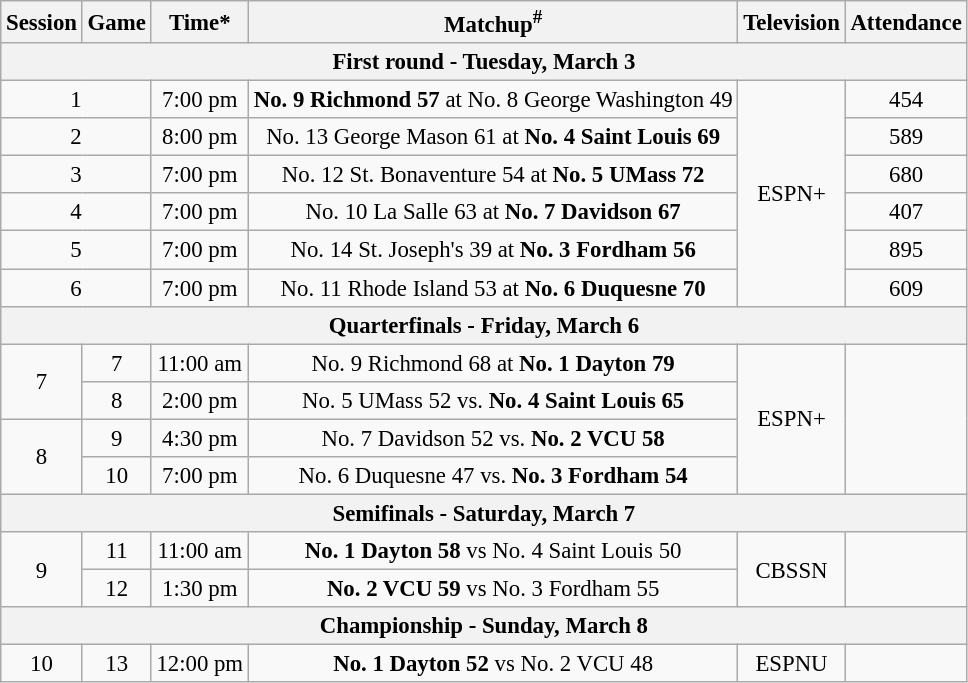<table class="wikitable" style="font-size: 95%; text-align:center;">
<tr>
<th>Session</th>
<th>Game</th>
<th>Time*</th>
<th>Matchup<sup>#</sup></th>
<th>Television</th>
<th>Attendance</th>
</tr>
<tr>
<th colspan=6>First round - Tuesday, March 3</th>
</tr>
<tr>
<td colspan=2>1</td>
<td>7:00 pm</td>
<td><strong>No. 9 Richmond 57</strong> at No. 8 George Washington 49</td>
<td rowspan=6>ESPN+</td>
<td>454</td>
</tr>
<tr>
<td colspan=2>2</td>
<td>8:00 pm</td>
<td>No. 13 George Mason 61 at <strong>No. 4 Saint Louis 69</strong></td>
<td>589</td>
</tr>
<tr>
<td colspan=2>3</td>
<td>7:00 pm</td>
<td>No. 12 St. Bonaventure 54 at <strong>No. 5 UMass 72</strong></td>
<td>680</td>
</tr>
<tr>
<td colspan=2>4</td>
<td>7:00 pm</td>
<td>No. 10 La Salle 63 at <strong>No. 7 Davidson 67</strong></td>
<td>407</td>
</tr>
<tr>
<td colspan=2>5</td>
<td>7:00 pm</td>
<td>No. 14 St. Joseph's 39 at <strong>No. 3 Fordham 56</strong></td>
<td>895</td>
</tr>
<tr>
<td colspan=2>6</td>
<td>7:00 pm</td>
<td>No. 11 Rhode Island 53 at <strong>No. 6 Duquesne 70</strong></td>
<td>609</td>
</tr>
<tr>
<th colspan=6>Quarterfinals - Friday, March 6</th>
</tr>
<tr>
<td rowspan=2>7</td>
<td>7</td>
<td>11:00 am</td>
<td>No. 9 Richmond 68 at <strong>No. 1 Dayton 79</strong></td>
<td rowspan=4>ESPN+</td>
<td rowspan=4></td>
</tr>
<tr>
<td>8</td>
<td>2:00 pm</td>
<td>No. 5 UMass 52 vs. <strong>No. 4 Saint Louis 65</strong></td>
</tr>
<tr>
<td rowspan=2>8</td>
<td>9</td>
<td>4:30 pm</td>
<td>No. 7 Davidson 52 vs. <strong>No. 2 VCU 58</strong></td>
</tr>
<tr>
<td>10</td>
<td>7:00 pm</td>
<td>No. 6 Duquesne 47 vs. <strong>No. 3 Fordham 54</strong></td>
</tr>
<tr>
<th colspan=6>Semifinals - Saturday, March 7</th>
</tr>
<tr>
<td rowspan=2>9</td>
<td>11</td>
<td>11:00 am</td>
<td><strong>No. 1 Dayton 58</strong> vs No. 4 Saint Louis 50</td>
<td rowspan=2>CBSSN</td>
<td rowspan=2></td>
</tr>
<tr>
<td>12</td>
<td>1:30 pm</td>
<td><strong>No. 2 VCU 59</strong> vs No. 3 Fordham 55</td>
</tr>
<tr>
<th colspan=6>Championship - Sunday, March 8</th>
</tr>
<tr>
<td>10</td>
<td>13</td>
<td>12:00 pm</td>
<td><strong>No. 1 Dayton 52</strong> vs No. 2 VCU 48</td>
<td>ESPNU</td>
<td></td>
</tr>
</table>
